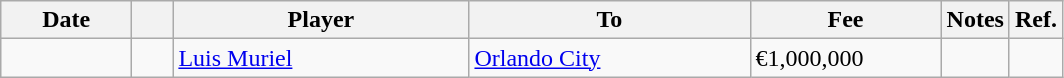<table class="wikitable sortable">
<tr>
<th style="width:80px;">Date</th>
<th style="width:20px;"></th>
<th style="width:190px;">Player</th>
<th style="width:180px;">To</th>
<th style="width:120px;" class="unsortable">Fee</th>
<th>Notes</th>
<th style="width:20px;" class="unsortable">Ref.</th>
</tr>
<tr>
<td></td>
<td></td>
<td> <a href='#'>Luis Muriel</a></td>
<td> <a href='#'>Orlando City</a></td>
<td>€1,000,000</td>
<td></td>
<td></td>
</tr>
</table>
